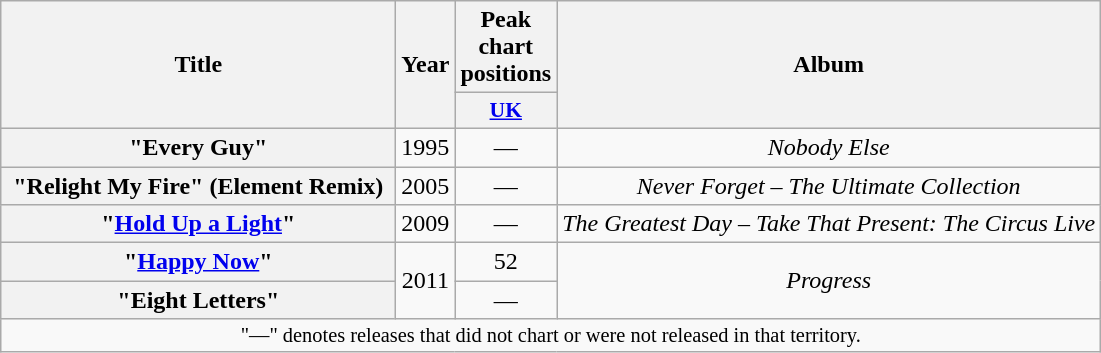<table class="wikitable plainrowheaders" style="text-align:center;">
<tr>
<th scope="col" rowspan="2" style="width:16em;">Title</th>
<th scope="col" rowspan="2" style="width:1em;">Year</th>
<th scope="col" colspan="1">Peak chart positions</th>
<th scope="col" rowspan="2">Album</th>
</tr>
<tr>
<th scope="col" style="width:3em;font-size:90%;"><a href='#'>UK</a><br></th>
</tr>
<tr>
<th scope="row">"Every Guy"</th>
<td>1995</td>
<td>—</td>
<td><em>Nobody Else</em></td>
</tr>
<tr>
<th scope="row">"Relight My Fire" <span>(Element Remix)</span></th>
<td>2005</td>
<td>—</td>
<td><em>Never Forget – The Ultimate Collection</em></td>
</tr>
<tr>
<th scope="row">"<a href='#'>Hold Up a Light</a>"</th>
<td>2009</td>
<td>—</td>
<td><em>The Greatest Day – Take That Present: The Circus Live</em></td>
</tr>
<tr>
<th scope="row">"<a href='#'>Happy Now</a>"</th>
<td rowspan="2">2011</td>
<td>52</td>
<td rowspan="2"><em>Progress</em></td>
</tr>
<tr>
<th scope="row">"Eight Letters"</th>
<td>—</td>
</tr>
<tr>
<td colspan="20" style="text-align:center; font-size:85%;">"—" denotes releases that did not chart or were not released in that territory.</td>
</tr>
</table>
